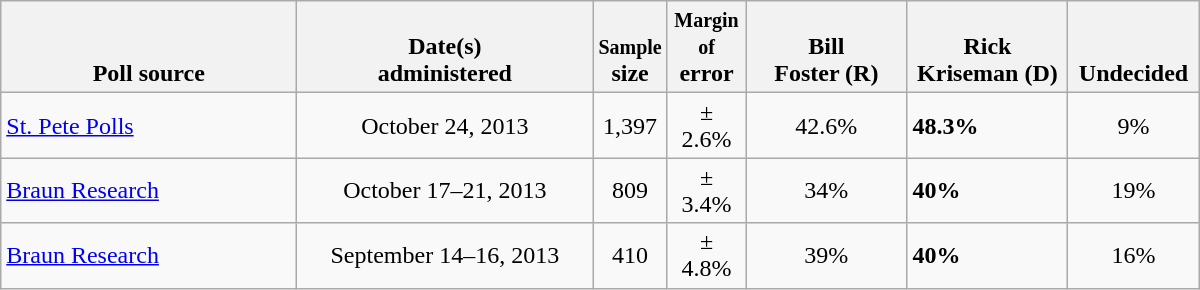<table class="wikitable">
<tr valign= bottom>
<th style="width:190px;">Poll source</th>
<th style="width:190px;">Date(s)<br>administered</th>
<th style="width:20px;"><small>Sample</small><br>size</th>
<th style="width:45px;"><small>Margin of</small><br>error</th>
<th style="width:100px;">Bill<br>Foster (R)</th>
<th style="width:100px;">Rick<br>Kriseman (D)</th>
<th style="width:80px;">Undecided</th>
</tr>
<tr>
<td><a href='#'>St. Pete Polls</a></td>
<td align=center>October 24, 2013</td>
<td align=center>1,397</td>
<td align=center>± 2.6%</td>
<td align=center>42.6%</td>
<td><strong>48.3%</strong></td>
<td align=center>9%</td>
</tr>
<tr>
<td><a href='#'>Braun Research</a></td>
<td align=center>October 17–21, 2013</td>
<td align=center>809</td>
<td align=center>± 3.4%</td>
<td align=center>34%</td>
<td><strong>40%</strong></td>
<td align=center>19%</td>
</tr>
<tr>
<td><a href='#'>Braun Research</a></td>
<td align=center>September 14–16, 2013</td>
<td align=center>410</td>
<td align=center>± 4.8%</td>
<td align=center>39%</td>
<td><strong>40%</strong></td>
<td align=center>16%</td>
</tr>
</table>
